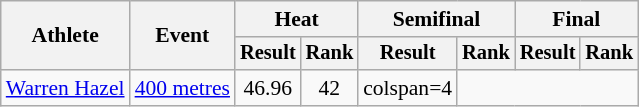<table class=wikitable style=font-size:90%>
<tr>
<th rowspan=2>Athlete</th>
<th rowspan=2>Event</th>
<th colspan=2>Heat</th>
<th colspan=2>Semifinal</th>
<th colspan=2>Final</th>
</tr>
<tr style=font-size:95%>
<th>Result</th>
<th>Rank</th>
<th>Result</th>
<th>Rank</th>
<th>Result</th>
<th>Rank</th>
</tr>
<tr align=center>
<td align=left><a href='#'>Warren Hazel</a></td>
<td align=left><a href='#'>400 metres</a></td>
<td>46.96</td>
<td>42</td>
<td>colspan=4 </td>
</tr>
</table>
